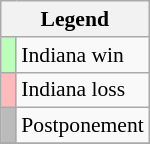<table class="wikitable" style="font-size:90%">
<tr>
<th colspan="2">Legend</th>
</tr>
<tr>
<td bgcolor="#bbffbb"> </td>
<td>Indiana win</td>
</tr>
<tr>
<td bgcolor="#ffbbbb"> </td>
<td>Indiana loss</td>
</tr>
<tr>
<td bgcolor="#bbbbbb"> </td>
<td>Postponement</td>
</tr>
<tr>
</tr>
</table>
